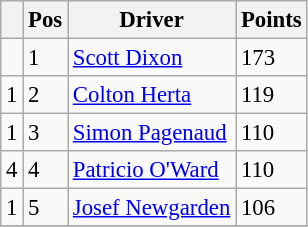<table class="wikitable" style="font-size: 95%">
<tr>
<th></th>
<th>Pos</th>
<th>Driver</th>
<th>Points</th>
</tr>
<tr>
<td align="left"></td>
<td>1</td>
<td> <a href='#'>Scott Dixon</a></td>
<td>173</td>
</tr>
<tr>
<td align="left"> 1</td>
<td>2</td>
<td> <a href='#'>Colton Herta</a></td>
<td>119</td>
</tr>
<tr>
<td align="left"> 1</td>
<td>3</td>
<td> <a href='#'>Simon Pagenaud</a></td>
<td>110</td>
</tr>
<tr>
<td align="left"> 4</td>
<td>4</td>
<td> <a href='#'>Patricio O'Ward</a></td>
<td>110</td>
</tr>
<tr>
<td align="left"> 1</td>
<td>5</td>
<td align="left"> <a href='#'>Josef Newgarden</a></td>
<td>106</td>
</tr>
<tr>
</tr>
</table>
